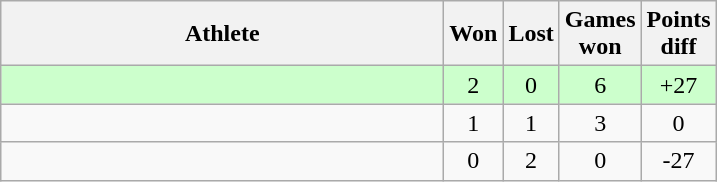<table class="wikitable">
<tr>
<th style="width:18em">Athlete</th>
<th>Won</th>
<th>Lost</th>
<th>Games<br>won</th>
<th>Points<br>diff</th>
</tr>
<tr bgcolor="#ccffcc">
<td></td>
<td align="center">2</td>
<td align="center">0</td>
<td align="center">6</td>
<td align="center">+27</td>
</tr>
<tr>
<td></td>
<td align="center">1</td>
<td align="center">1</td>
<td align="center">3</td>
<td align="center">0</td>
</tr>
<tr>
<td></td>
<td align="center">0</td>
<td align="center">2</td>
<td align="center">0</td>
<td align="center">-27</td>
</tr>
</table>
